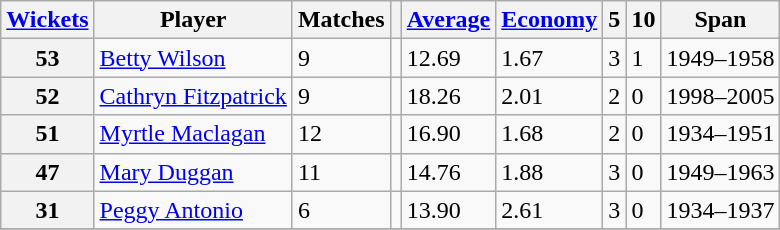<table class="wikitable sortable defaultcenter col2left">
<tr>
<th><a href='#'>Wickets</a></th>
<th>Player</th>
<th>Matches</th>
<th></th>
<th><a href='#'>Average</a></th>
<th><a href='#'>Economy</a></th>
<th>5</th>
<th>10</th>
<th>Span</th>
</tr>
<tr>
<th>53</th>
<td> <a href='#'>Betty Wilson</a></td>
<td>9</td>
<td></td>
<td>12.69</td>
<td>1.67</td>
<td>3</td>
<td>1</td>
<td>1949–1958</td>
</tr>
<tr>
<th>52</th>
<td> <a href='#'>Cathryn Fitzpatrick</a></td>
<td>9</td>
<td></td>
<td>18.26</td>
<td>2.01</td>
<td>2</td>
<td>0</td>
<td>1998–2005</td>
</tr>
<tr>
<th>51</th>
<td> <a href='#'>Myrtle Maclagan</a></td>
<td>12</td>
<td></td>
<td>16.90</td>
<td>1.68</td>
<td>2</td>
<td>0</td>
<td>1934–1951</td>
</tr>
<tr>
<th>47</th>
<td> <a href='#'>Mary Duggan</a></td>
<td>11</td>
<td></td>
<td>14.76</td>
<td>1.88</td>
<td>3</td>
<td>0</td>
<td>1949–1963</td>
</tr>
<tr>
<th>31</th>
<td> <a href='#'>Peggy Antonio</a></td>
<td>6</td>
<td></td>
<td>13.90</td>
<td>2.61</td>
<td>3</td>
<td>0</td>
<td>1934–1937</td>
</tr>
<tr>
</tr>
</table>
